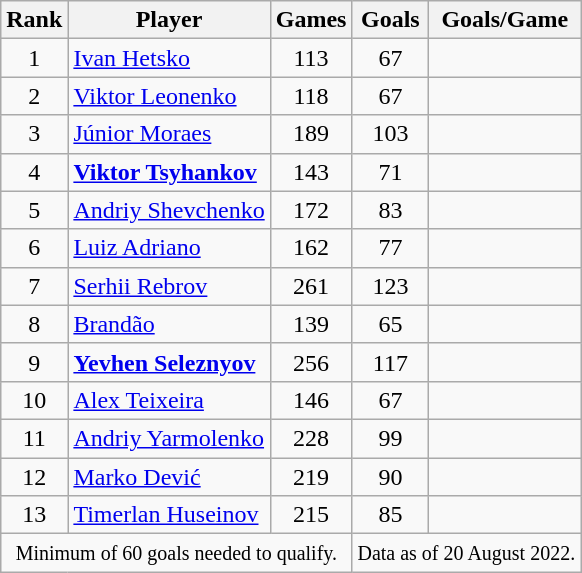<table class="wikitable sortable" style="font-size:100%; text-align:center;">
<tr>
<th align="center">Rank</th>
<th align="center">Player</th>
<th align="center">Games</th>
<th align="center">Goals</th>
<th align="center">Goals/Game</th>
</tr>
<tr>
<td>1</td>
<td align="left"> <a href='#'>Ivan Hetsko</a></td>
<td align="center">113</td>
<td align="center">67</td>
<td align="center"></td>
</tr>
<tr>
<td>2</td>
<td align="left"> <a href='#'>Viktor Leonenko</a></td>
<td align="center">118</td>
<td align="center">67</td>
<td align="center"></td>
</tr>
<tr>
<td>3</td>
<td align="left">  <a href='#'>Júnior Moraes</a></td>
<td align="center">189</td>
<td align="center">103</td>
<td align="center"></td>
</tr>
<tr>
<td>4</td>
<td align="left"> <strong><a href='#'>Viktor Tsyhankov</a></strong></td>
<td align="center">143</td>
<td align="center">71</td>
<td align="center"></td>
</tr>
<tr>
<td>5</td>
<td align="left"> <a href='#'>Andriy Shevchenko</a></td>
<td align="center">172</td>
<td align="center">83</td>
<td align="center"></td>
</tr>
<tr>
<td>6</td>
<td align="left"> <a href='#'>Luiz Adriano</a></td>
<td align="center">162</td>
<td align="center">77</td>
<td align="center"></td>
</tr>
<tr>
<td>7</td>
<td align="left"> <a href='#'>Serhii Rebrov</a></td>
<td align="center">261</td>
<td align="center">123</td>
<td align="center"></td>
</tr>
<tr>
<td>8</td>
<td align="left"> <a href='#'>Brandão</a></td>
<td align="center">139</td>
<td align="center">65</td>
<td align="center"></td>
</tr>
<tr>
<td>9</td>
<td align="left"> <strong><a href='#'>Yevhen Seleznyov</a></strong></td>
<td align="center">256</td>
<td align="center">117</td>
<td align="center"></td>
</tr>
<tr>
<td>10</td>
<td align="left"> <a href='#'>Alex Teixeira</a></td>
<td align="center">146</td>
<td align="center">67</td>
<td align="center"></td>
</tr>
<tr>
<td>11</td>
<td align="left"> <a href='#'>Andriy Yarmolenko</a></td>
<td align="center">228</td>
<td align="center">99</td>
<td align="center"></td>
</tr>
<tr>
<td>12</td>
<td align="left">  <a href='#'>Marko Dević</a></td>
<td align="center">219</td>
<td align="center">90</td>
<td align="center"></td>
</tr>
<tr>
<td>13</td>
<td align="left"> <a href='#'>Timerlan Huseinov</a></td>
<td align="center">215</td>
<td align="center">85</td>
<td align="center"></td>
</tr>
<tr>
<td colspan="3"><small>Minimum of 60 goals needed to qualify.</small></td>
<td colspan="3"><small>Data as of 20 August 2022.</small></td>
</tr>
</table>
